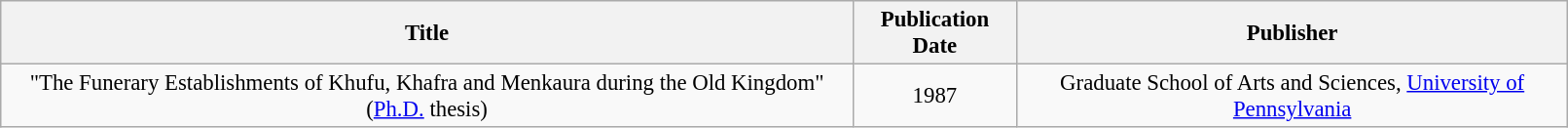<table class="wikitable" style="text-align:center;font-size:95%" width=85%>
<tr>
<th>Title</th>
<th>Publication Date</th>
<th>Publisher</th>
</tr>
<tr>
<td>"The Funerary Establishments of Khufu, Khafra and Menkaura during the Old Kingdom" (<a href='#'>Ph.D.</a> thesis)</td>
<td>1987</td>
<td>Graduate School of Arts and Sciences, <a href='#'>University of Pennsylvania</a></td>
</tr>
</table>
